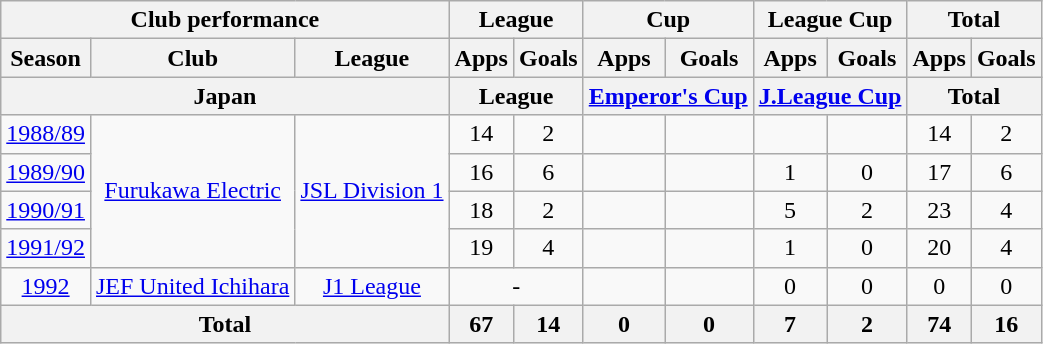<table class="wikitable" style="text-align:center;">
<tr>
<th colspan=3>Club performance</th>
<th colspan=2>League</th>
<th colspan=2>Cup</th>
<th colspan=2>League Cup</th>
<th colspan=2>Total</th>
</tr>
<tr>
<th>Season</th>
<th>Club</th>
<th>League</th>
<th>Apps</th>
<th>Goals</th>
<th>Apps</th>
<th>Goals</th>
<th>Apps</th>
<th>Goals</th>
<th>Apps</th>
<th>Goals</th>
</tr>
<tr>
<th colspan=3>Japan</th>
<th colspan=2>League</th>
<th colspan=2><a href='#'>Emperor's Cup</a></th>
<th colspan=2><a href='#'>J.League Cup</a></th>
<th colspan=2>Total</th>
</tr>
<tr>
<td><a href='#'>1988/89</a></td>
<td rowspan="4"><a href='#'>Furukawa Electric</a></td>
<td rowspan="4"><a href='#'>JSL Division 1</a></td>
<td>14</td>
<td>2</td>
<td></td>
<td></td>
<td></td>
<td></td>
<td>14</td>
<td>2</td>
</tr>
<tr>
<td><a href='#'>1989/90</a></td>
<td>16</td>
<td>6</td>
<td></td>
<td></td>
<td>1</td>
<td>0</td>
<td>17</td>
<td>6</td>
</tr>
<tr>
<td><a href='#'>1990/91</a></td>
<td>18</td>
<td>2</td>
<td></td>
<td></td>
<td>5</td>
<td>2</td>
<td>23</td>
<td>4</td>
</tr>
<tr>
<td><a href='#'>1991/92</a></td>
<td>19</td>
<td>4</td>
<td></td>
<td></td>
<td>1</td>
<td>0</td>
<td>20</td>
<td>4</td>
</tr>
<tr>
<td><a href='#'>1992</a></td>
<td><a href='#'>JEF United Ichihara</a></td>
<td><a href='#'>J1 League</a></td>
<td colspan="2">-</td>
<td></td>
<td></td>
<td>0</td>
<td>0</td>
<td>0</td>
<td>0</td>
</tr>
<tr>
<th colspan=3>Total</th>
<th>67</th>
<th>14</th>
<th>0</th>
<th>0</th>
<th>7</th>
<th>2</th>
<th>74</th>
<th>16</th>
</tr>
</table>
